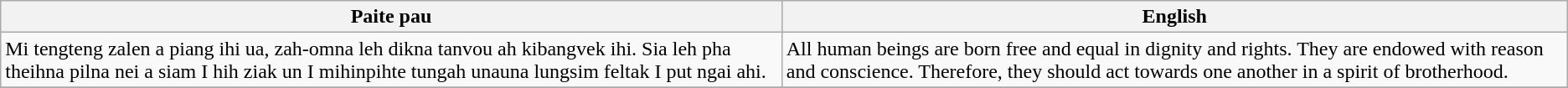<table class="wikitable sortable">
<tr>
<th>Paite pau</th>
<th>English</th>
</tr>
<tr>
<td>Mi tengteng zalen a piang ihi ua, zah-omna leh dikna tanvou ah kibangvek ihi. Sia leh pha theihna pilna nei a siam I hih ziak un I mihinpihte tungah unauna lungsim feltak I put ngai ahi.</td>
<td>All human beings are born free and equal in dignity and rights. They are endowed with reason and conscience. Therefore, they should act towards one another in a spirit of brotherhood.</td>
</tr>
<tr>
</tr>
</table>
